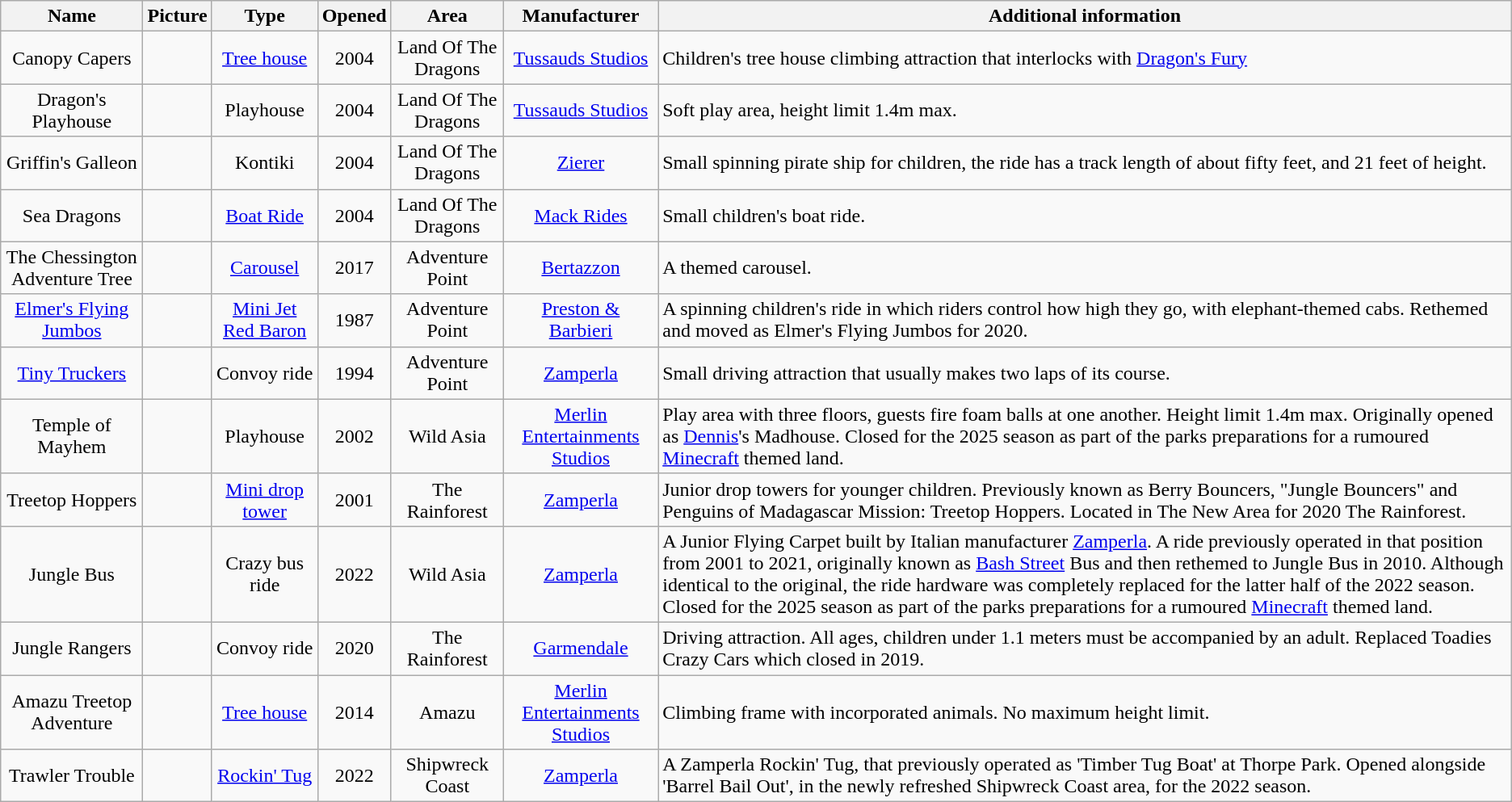<table class="wikitable sortable">
<tr>
<th>Name</th>
<th ! class="unsortable">Picture</th>
<th>Type</th>
<th>Opened</th>
<th>Area</th>
<th>Manufacturer</th>
<th ! class="unsortable">Additional information</th>
</tr>
<tr>
<td style="text-align:center;">Canopy Capers</td>
<td></td>
<td style="text-align:center;"><a href='#'>Tree house</a></td>
<td style="text-align:center;">2004</td>
<td style="text-align:center;">Land Of The Dragons</td>
<td style="text-align:center;"><a href='#'>Tussauds Studios</a></td>
<td>Children's tree house climbing attraction that interlocks with <a href='#'>Dragon's Fury</a></td>
</tr>
<tr>
<td align=center>Dragon's Playhouse</td>
<td></td>
<td align=center>Playhouse</td>
<td align=center>2004</td>
<td align=center>Land Of The Dragons</td>
<td align=center><a href='#'>Tussauds Studios</a></td>
<td>Soft play area, height limit 1.4m max.</td>
</tr>
<tr>
<td style="text-align:center;">Griffin's Galleon</td>
<td></td>
<td style="text-align:center;">Kontiki</td>
<td style="text-align:center;">2004</td>
<td style="text-align:center;">Land Of The Dragons</td>
<td style="text-align:center;"><a href='#'>Zierer</a></td>
<td>Small spinning pirate ship for children, the ride has a track length of about fifty feet, and 21 feet of height.</td>
</tr>
<tr>
<td style="text-align:center;">Sea Dragons</td>
<td></td>
<td style="text-align:center;"><a href='#'>Boat Ride</a></td>
<td style="text-align:center;">2004</td>
<td style="text-align:center;">Land Of The Dragons</td>
<td style="text-align:center;"><a href='#'>Mack Rides</a></td>
<td>Small children's boat ride.</td>
</tr>
<tr>
<td style="text-align:center;">The Chessington Adventure Tree</td>
<td></td>
<td style="text-align:center;"><a href='#'>Carousel</a></td>
<td style="text-align:center;">2017</td>
<td style="text-align:center;">Adventure Point</td>
<td style="text-align:center;"><a href='#'>Bertazzon</a></td>
<td>A themed carousel.</td>
</tr>
<tr>
<td style="text-align:center;"><a href='#'>Elmer's Flying Jumbos</a></td>
<td> </td>
<td style="text-align:center;"><a href='#'>Mini Jet Red Baron</a></td>
<td style="text-align:center;">1987</td>
<td style="text-align:center;">Adventure Point</td>
<td style="text-align:center;"><a href='#'>Preston & Barbieri</a></td>
<td>A spinning children's ride in which riders control how high they go, with elephant-themed cabs. Rethemed and moved as Elmer's Flying Jumbos for 2020.</td>
</tr>
<tr>
<td style="text-align:center;"><a href='#'>Tiny Truckers</a></td>
<td></td>
<td style="text-align:center;">Convoy ride</td>
<td style="text-align:center;">1994</td>
<td style="text-align:center;">Adventure Point</td>
<td style="text-align:center;"><a href='#'>Zamperla</a></td>
<td>Small driving attraction that usually makes two laps of its course.</td>
</tr>
<tr>
<td align=center>Temple of Mayhem</td>
<td></td>
<td align=center>Playhouse</td>
<td align=center>2002</td>
<td align=center>Wild Asia</td>
<td align=center><a href='#'>Merlin Entertainments Studios</a></td>
<td>Play area with three floors, guests fire foam balls at one another. Height limit 1.4m max. Originally opened as <a href='#'>Dennis</a>'s Madhouse. Closed for the 2025 season as part of the parks preparations for a rumoured <a href='#'>Minecraft</a> themed land.</td>
</tr>
<tr>
<td style="text-align:center;">Treetop Hoppers</td>
<td></td>
<td style="text-align:center;"><a href='#'>Mini drop tower</a></td>
<td style="text-align:center;">2001</td>
<td style="text-align:center;">The Rainforest</td>
<td style="text-align:center;"><a href='#'>Zamperla</a></td>
<td>Junior drop towers for younger children. Previously known as Berry Bouncers, "Jungle Bouncers"  and Penguins of Madagascar Mission: Treetop Hoppers. Located in The New Area for 2020 The Rainforest.</td>
</tr>
<tr>
<td style="text-align:center;">Jungle Bus</td>
<td></td>
<td style="text-align:center;">Crazy bus ride</td>
<td style="text-align:center;">2022</td>
<td style="text-align:center;">Wild Asia</td>
<td style="text-align:center;"><a href='#'>Zamperla</a></td>
<td>A Junior Flying Carpet built by Italian manufacturer <a href='#'>Zamperla</a>. A ride previously operated in that position from 2001 to 2021, originally known as <a href='#'>Bash Street</a> Bus and then rethemed to Jungle Bus in 2010. Although identical to the original, the ride hardware was completely replaced for the latter half of the 2022 season. Closed for the 2025 season as part of the parks preparations for a rumoured <a href='#'>Minecraft</a> themed land.</td>
</tr>
<tr>
<td style="text-align:center;">Jungle Rangers</td>
<td></td>
<td style="text-align:center;">Convoy ride</td>
<td style="text-align:center;">2020</td>
<td style="text-align:center;">The Rainforest</td>
<td style="text-align:center;"><a href='#'>Garmendale</a></td>
<td>Driving attraction. All ages, children under 1.1 meters must be accompanied by an adult. Replaced Toadies Crazy Cars which closed in 2019.</td>
</tr>
<tr>
<td align=center>Amazu Treetop Adventure</td>
<td></td>
<td align="center"><a href='#'>Tree house</a></td>
<td align=center>2014</td>
<td align=center>Amazu</td>
<td align=center><a href='#'>Merlin Entertainments Studios</a></td>
<td>Climbing frame with incorporated animals. No maximum height limit.</td>
</tr>
<tr>
<td style="text-align:center;">Trawler Trouble</td>
<td></td>
<td style="text-align:center;"><a href='#'>Rockin' Tug</a></td>
<td style="text-align:center;">2022</td>
<td style="text-align:center;">Shipwreck Coast</td>
<td style="text-align:center;"><a href='#'>Zamperla</a></td>
<td>A Zamperla Rockin' Tug, that previously operated as 'Timber Tug Boat' at Thorpe Park. Opened alongside 'Barrel Bail Out', in the newly refreshed Shipwreck Coast area, for the 2022 season.</td>
</tr>
</table>
